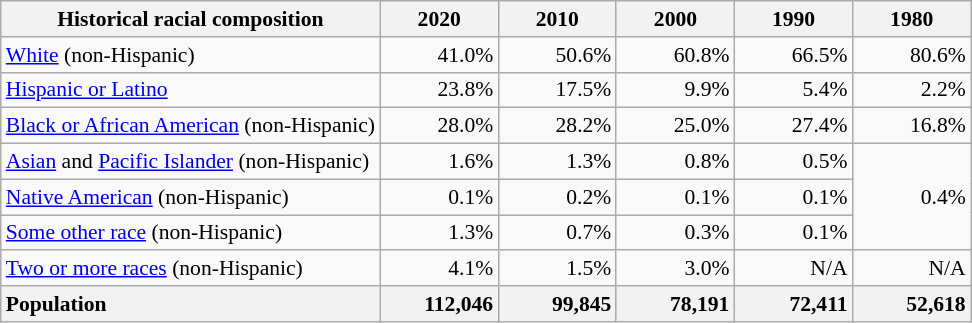<table class="wikitable" style="font-size: 90%; text-align: right;">
<tr>
<th>Historical racial composition</th>
<th style="width: 5em;">2020</th>
<th style="width: 5em;">2010</th>
<th style="width: 5em;">2000</th>
<th style="width: 5em;">1990</th>
<th style="width: 5em;">1980</th>
</tr>
<tr>
<td style="text-align:left"><a href='#'>White</a> (non-Hispanic)</td>
<td>41.0%</td>
<td>50.6%</td>
<td>60.8%</td>
<td>66.5%</td>
<td>80.6%</td>
</tr>
<tr>
<td style="text-align:left"><a href='#'>Hispanic or Latino</a></td>
<td>23.8%</td>
<td>17.5%</td>
<td>9.9%</td>
<td>5.4%</td>
<td>2.2%</td>
</tr>
<tr>
<td style="text-align:left"><a href='#'>Black or African American</a> (non-Hispanic)</td>
<td>28.0%</td>
<td>28.2%</td>
<td>25.0%</td>
<td>27.4%</td>
<td>16.8%</td>
</tr>
<tr>
<td style="text-align:left"><a href='#'>Asian</a> and <a href='#'>Pacific Islander</a> (non-Hispanic)</td>
<td>1.6%</td>
<td>1.3%</td>
<td>0.8%</td>
<td>0.5%</td>
<td rowspan="3">0.4%</td>
</tr>
<tr>
<td style="text-align:left"><a href='#'>Native American</a> (non-Hispanic)</td>
<td>0.1%</td>
<td>0.2%</td>
<td>0.1%</td>
<td>0.1%</td>
</tr>
<tr>
<td style="text-align:left"><a href='#'>Some other race</a> (non-Hispanic)</td>
<td>1.3%</td>
<td>0.7%</td>
<td>0.3%</td>
<td>0.1%</td>
</tr>
<tr>
<td style="text-align:left"><a href='#'>Two or more races</a> (non-Hispanic)</td>
<td>4.1%</td>
<td>1.5%</td>
<td>3.0%</td>
<td>N/A</td>
<td>N/A</td>
</tr>
<tr>
<th style="text-align:left">Population</th>
<th style="text-align:right">112,046</th>
<th style="text-align:right">99,845</th>
<th style="text-align:right">78,191</th>
<th style="text-align:right">72,411</th>
<th style="text-align:right">52,618</th>
</tr>
</table>
